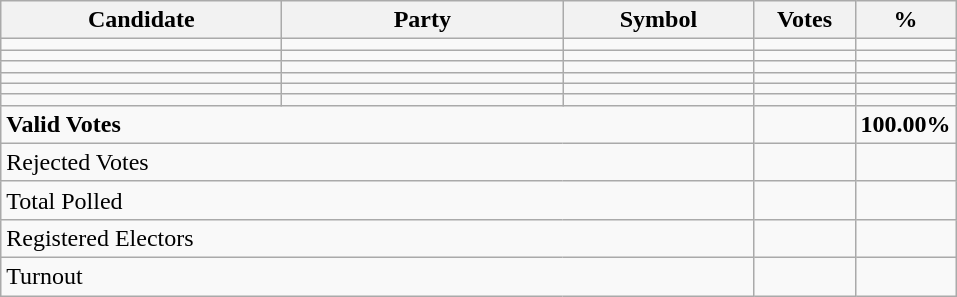<table class="wikitable" border="1" style="text-align:right;">
<tr>
<th align=left width="180">Candidate</th>
<th align=left width="180">Party</th>
<th align=left width="120">Symbol</th>
<th align=left width="60">Votes</th>
<th align=left width="60">%</th>
</tr>
<tr>
<td align=left></td>
<td align=left></td>
<td></td>
<td></td>
<td></td>
</tr>
<tr>
<td align=left></td>
<td align=left></td>
<td></td>
<td></td>
<td></td>
</tr>
<tr>
<td align=left></td>
<td align=left></td>
<td></td>
<td></td>
<td></td>
</tr>
<tr>
<td align=left></td>
<td align=left></td>
<td></td>
<td></td>
<td></td>
</tr>
<tr>
<td align=left></td>
<td align=left></td>
<td></td>
<td></td>
<td></td>
</tr>
<tr>
<td align=left></td>
<td align=left></td>
<td></td>
<td></td>
<td></td>
</tr>
<tr>
<td align=left colspan=3><strong>Valid Votes</strong></td>
<td><strong> </strong></td>
<td><strong>100.00%</strong></td>
</tr>
<tr>
<td align=left colspan=3>Rejected Votes</td>
<td></td>
<td></td>
</tr>
<tr>
<td align=left colspan=3>Total Polled</td>
<td></td>
<td></td>
</tr>
<tr>
<td align=left colspan=3>Registered Electors</td>
<td></td>
<td></td>
</tr>
<tr>
<td align=left colspan=3>Turnout</td>
<td></td>
</tr>
</table>
